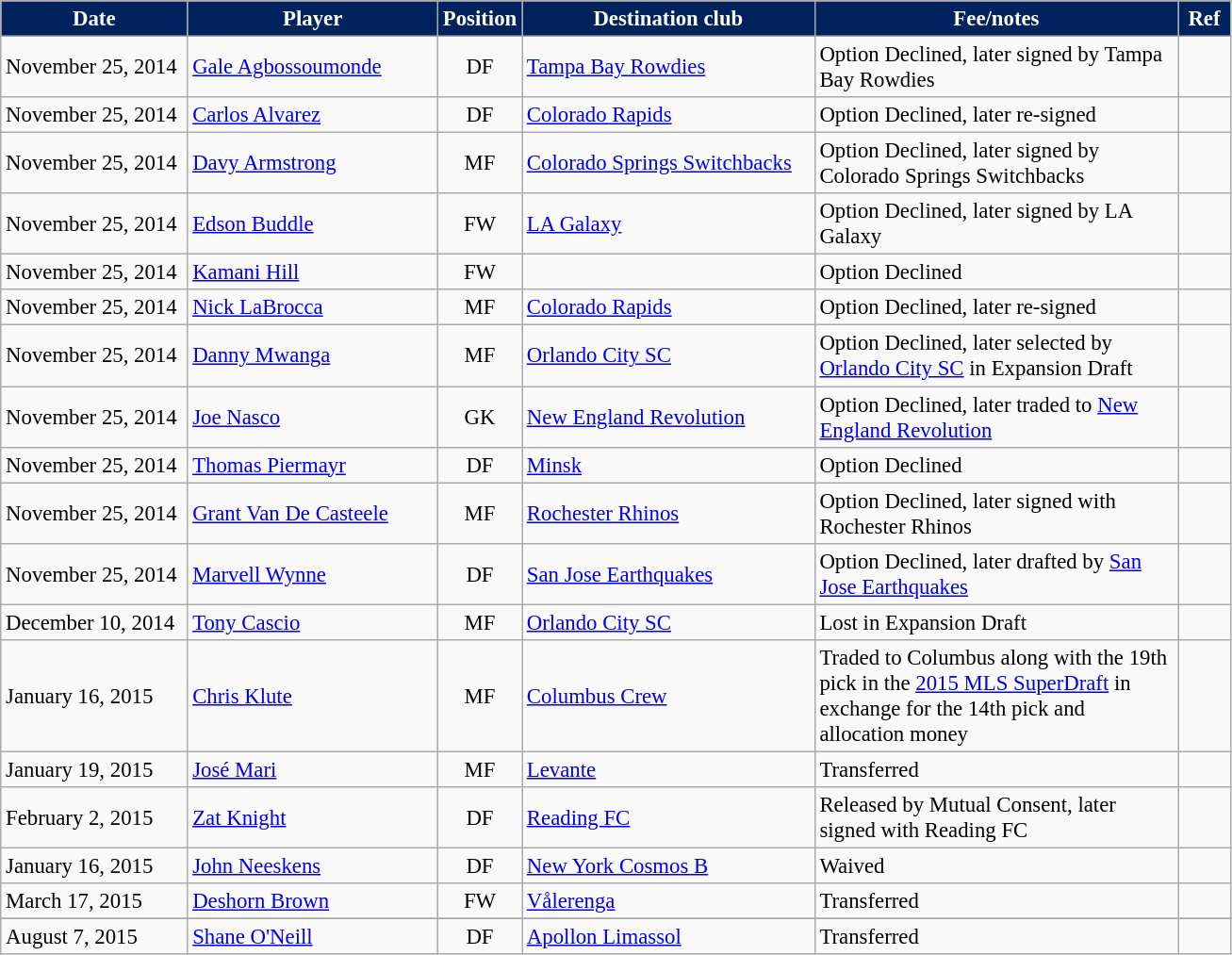<table class="wikitable" style="text-align:left; font-size:95%;">
<tr>
<th style="background:#00235d; color:#fff; width:125px;">Date</th>
<th style="background:#00235d; color:#fff; width:170px;">Player</th>
<th style="background:#00235d; color:#fff; width:50px;">Position</th>
<th style="background:#00235d; color:#fff; width:200px;">Destination club</th>
<th style="background:#00235d; color:#fff; width:250px;">Fee/notes</th>
<th style="background:#00235d; color:#fff; width:30px;">Ref</th>
</tr>
<tr>
<td>November 25, 2014</td>
<td> <a href='#'>Gale Agbossoumonde</a></td>
<td style="text-align:center;">DF</td>
<td> <a href='#'>Tampa Bay Rowdies</a></td>
<td>Option Declined, later signed by Tampa Bay Rowdies</td>
<td style="text-align:center;"></td>
</tr>
<tr>
<td>November 25, 2014</td>
<td> <a href='#'>Carlos Alvarez</a></td>
<td style="text-align:center;">DF</td>
<td> <a href='#'>Colorado Rapids</a></td>
<td>Option Declined, later re-signed</td>
<td style="text-align:center;"></td>
</tr>
<tr>
<td>November 25, 2014</td>
<td> <a href='#'>Davy Armstrong</a></td>
<td style="text-align:center;">MF</td>
<td> <a href='#'>Colorado Springs Switchbacks</a></td>
<td>Option Declined, later signed by Colorado Springs Switchbacks</td>
<td style="text-align:center;"></td>
</tr>
<tr>
<td>November 25, 2014</td>
<td> <a href='#'>Edson Buddle</a></td>
<td style="text-align:center;">FW</td>
<td> <a href='#'>LA Galaxy</a></td>
<td>Option Declined, later signed by LA Galaxy</td>
<td style="text-align:center;"></td>
</tr>
<tr>
<td>November 25, 2014</td>
<td> <a href='#'>Kamani Hill</a></td>
<td style="text-align:center;">FW</td>
<td></td>
<td>Option Declined</td>
<td style="text-align:center;"></td>
</tr>
<tr>
<td>November 25, 2014</td>
<td> <a href='#'>Nick LaBrocca</a></td>
<td style="text-align:center;">MF</td>
<td> <a href='#'>Colorado Rapids</a></td>
<td>Option Declined, later re-signed</td>
<td style="text-align:center;"></td>
</tr>
<tr>
<td>November 25, 2014</td>
<td> <a href='#'>Danny Mwanga</a></td>
<td style="text-align:center;">MF</td>
<td> <a href='#'>Orlando City SC</a></td>
<td>Option Declined, later selected by <a href='#'>Orlando City SC</a> in Expansion Draft</td>
<td style="text-align:center;"></td>
</tr>
<tr>
<td>November 25, 2014</td>
<td> <a href='#'>Joe Nasco</a></td>
<td style="text-align:center;">GK</td>
<td> <a href='#'>New England Revolution</a></td>
<td>Option Declined, later traded to <a href='#'>New England Revolution</a></td>
<td style="text-align:center;"></td>
</tr>
<tr>
<td>November 25, 2014</td>
<td> <a href='#'>Thomas Piermayr</a></td>
<td style="text-align:center;">DF</td>
<td> <a href='#'>Minsk</a></td>
<td>Option Declined</td>
<td style="text-align:center;"></td>
</tr>
<tr>
<td>November 25, 2014</td>
<td> <a href='#'>Grant Van De Casteele</a></td>
<td style="text-align:center;">MF</td>
<td> <a href='#'>Rochester Rhinos</a></td>
<td>Option Declined, later signed with Rochester Rhinos</td>
<td style="text-align:center;"></td>
</tr>
<tr>
<td>November 25, 2014</td>
<td> <a href='#'>Marvell Wynne</a></td>
<td style="text-align:center;">DF</td>
<td> <a href='#'>San Jose Earthquakes</a></td>
<td>Option Declined, later drafted by <a href='#'>San Jose Earthquakes</a></td>
<td style="text-align:center;"></td>
</tr>
<tr>
<td>December 10, 2014</td>
<td> <a href='#'>Tony Cascio</a></td>
<td style="text-align:center;">MF</td>
<td> <a href='#'>Orlando City SC</a></td>
<td>Lost in Expansion Draft</td>
<td style="text-align:center;"></td>
</tr>
<tr>
<td>January 16, 2015</td>
<td> <a href='#'>Chris Klute</a></td>
<td style="text-align:center;">MF</td>
<td> <a href='#'>Columbus Crew</a></td>
<td>Traded to Columbus along with the 19th pick in the <a href='#'>2015 MLS SuperDraft</a> in exchange for the 14th pick and allocation money</td>
<td style="text-align:center;"></td>
</tr>
<tr>
<td>January 19, 2015</td>
<td> <a href='#'>José Mari</a></td>
<td style="text-align:center;">MF</td>
<td> <a href='#'>Levante</a></td>
<td>Transferred</td>
<td style="text-align:center;"></td>
</tr>
<tr>
<td>February 2, 2015</td>
<td> <a href='#'>Zat Knight</a></td>
<td style="text-align:center;">DF</td>
<td> <a href='#'>Reading FC</a></td>
<td>Released by Mutual Consent, later signed with Reading FC</td>
<td style="text-align:center;"></td>
</tr>
<tr>
<td>January 16, 2015</td>
<td> <a href='#'>John Neeskens</a></td>
<td style="text-align:center;">DF</td>
<td> <a href='#'>New York Cosmos B</a></td>
<td>Waived</td>
<td style="text-align:center;"></td>
</tr>
<tr>
<td>March 17, 2015</td>
<td> <a href='#'>Deshorn Brown</a></td>
<td style="text-align:center;">FW</td>
<td> <a href='#'>Vålerenga</a></td>
<td>Transferred</td>
<td style="text-align:center;"></td>
</tr>
<tr>
</tr>
<tr>
<td>August 7, 2015</td>
<td> <a href='#'>Shane O'Neill</a></td>
<td style="text-align:center;">DF</td>
<td> <a href='#'>Apollon Limassol</a></td>
<td>Transferred</td>
<td style="text-align:center;"></td>
</tr>
</table>
